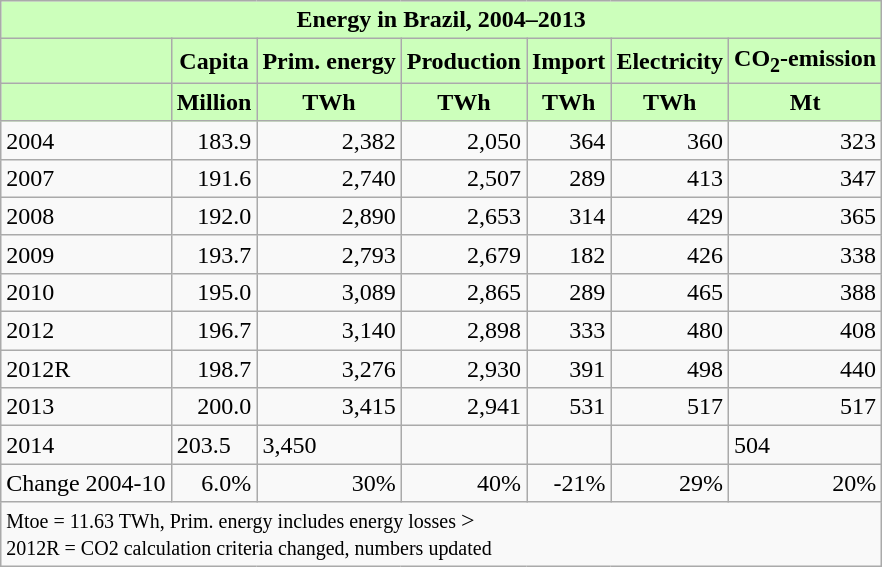<table class="wikitable">
<tr>
<th colspan="7" align="center" style="background-color: #cfb;">Energy in Brazil, 2004–2013</th>
</tr>
<tr>
<th style="background-color: #cfb;"></th>
<th style="background-color: #cfb;">Capita</th>
<th style="background-color: #cfb;">Prim. energy</th>
<th style="background-color: #cfb;">Production</th>
<th style="background-color: #cfb;">Import</th>
<th style="background-color: #cfb;">Electricity</th>
<th style="background-color: #cfb;">CO<sub>2</sub>-emission</th>
</tr>
<tr ---->
<th style="background-color: #cfb;"></th>
<th style="background-color: #cfb;">Million</th>
<th style="background-color: #cfb;">TWh</th>
<th style="background-color: #cfb;">TWh</th>
<th style="background-color: #cfb;">TWh</th>
<th style="background-color: #cfb;">TWh</th>
<th style="background-color: #cfb;">Mt</th>
</tr>
<tr ---->
<td align="left">2004</td>
<td align="right">183.9</td>
<td align="right">2,382</td>
<td align="right">2,050</td>
<td align="right">364</td>
<td align="right">360</td>
<td align="right">323</td>
</tr>
<tr ---->
<td align="left">2007</td>
<td align="right">191.6</td>
<td align="right">2,740</td>
<td align="right">2,507</td>
<td align="right">289</td>
<td align="right">413</td>
<td align="right">347</td>
</tr>
<tr ---->
<td align="left">2008</td>
<td align="right">192.0</td>
<td align="right">2,890</td>
<td align="right">2,653</td>
<td align="right">314</td>
<td align="right">429</td>
<td align="right">365</td>
</tr>
<tr ---->
<td align="left">2009</td>
<td align="right">193.7</td>
<td align="right">2,793</td>
<td align="right">2,679</td>
<td align="right">182</td>
<td align="right">426</td>
<td align="right">338</td>
</tr>
<tr ---->
<td align="left">2010</td>
<td align="right">195.0</td>
<td align="right">3,089</td>
<td align="right">2,865</td>
<td align="right">289</td>
<td align="right">465</td>
<td align="right">388</td>
</tr>
<tr ---->
<td align="left">2012</td>
<td align="right">196.7</td>
<td align="right">3,140</td>
<td align="right">2,898</td>
<td align="right">333</td>
<td align="right">480</td>
<td align="right">408</td>
</tr>
<tr ---->
<td align="left">2012R</td>
<td align="right">198.7</td>
<td align="right">3,276</td>
<td align="right">2,930</td>
<td align="right">391</td>
<td align="right">498</td>
<td align="right">440</td>
</tr>
<tr ---->
<td align="left">2013</td>
<td align="right">200.0</td>
<td align="right">3,415</td>
<td align="right">2,941</td>
<td align="right">531</td>
<td align="right">517</td>
<td align="right">517</td>
</tr>
<tr>
<td>2014</td>
<td>203.5</td>
<td>3,450</td>
<td></td>
<td></td>
<td></td>
<td>504</td>
</tr>
<tr ---->
<td align="left">Change 2004-10</td>
<td align="right">6.0%</td>
<td align="right">30%</td>
<td align="right">40%</td>
<td align="right">-21%</td>
<td align="right">29%</td>
<td align="right">20%</td>
</tr>
<tr ---->
<td align="left" colspan=7><small> Mtoe = 11.63 TWh, Prim. energy includes energy losses </small>><br><small>2012R = CO2 calculation criteria changed, numbers updated </small></td>
</tr>
</table>
